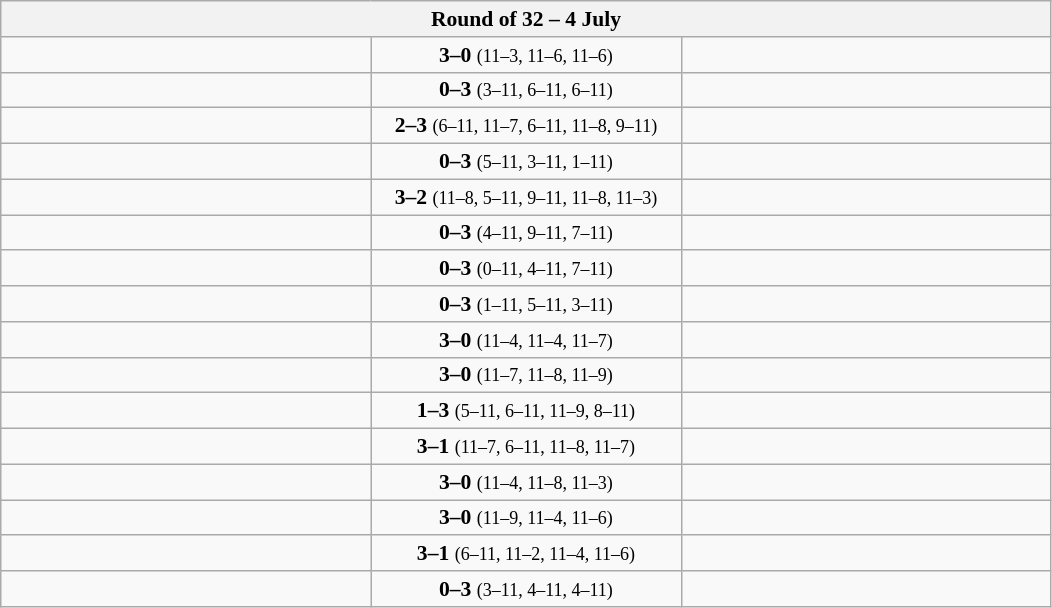<table class="wikitable" style="text-align: center; font-size:90% ">
<tr>
<th colspan=3>Round of 32 – 4 July</th>
</tr>
<tr>
<td align=left width="240"><strong></strong></td>
<td align=center width="200"><strong>3–0</strong> <small>(11–3, 11–6, 11–6)</small></td>
<td align=left width="240"></td>
</tr>
<tr>
<td align=left></td>
<td align=center><strong>0–3</strong> <small>(3–11, 6–11, 6–11)</small></td>
<td align=left><strong></strong></td>
</tr>
<tr>
<td align=left></td>
<td align=center><strong>2–3</strong> <small>(6–11, 11–7, 6–11, 11–8, 9–11)</small></td>
<td align=left><strong></strong></td>
</tr>
<tr>
<td align=left></td>
<td align=center><strong>0–3</strong> <small>(5–11, 3–11, 1–11)</small></td>
<td align=left><strong></strong></td>
</tr>
<tr>
<td align=left><strong></strong></td>
<td align=center><strong>3–2</strong> <small>(11–8, 5–11, 9–11, 11–8, 11–3)</small></td>
<td align=left></td>
</tr>
<tr>
<td align=left></td>
<td align=center><strong>0–3</strong> <small>(4–11, 9–11, 7–11)</small></td>
<td align=left><strong></strong></td>
</tr>
<tr>
<td align=left></td>
<td align=center><strong>0–3</strong> <small>(0–11, 4–11, 7–11)</small></td>
<td align=left><strong></strong></td>
</tr>
<tr>
<td align=left></td>
<td align=center><strong>0–3</strong> <small>(1–11, 5–11, 3–11)</small></td>
<td align=left><strong></strong></td>
</tr>
<tr>
<td align=left><strong></strong></td>
<td align=center><strong>3–0</strong> <small>(11–4, 11–4, 11–7)</small></td>
<td align=left></td>
</tr>
<tr>
<td align=left><strong></strong></td>
<td align=center><strong>3–0</strong> <small>(11–7, 11–8, 11–9)</small></td>
<td align=left></td>
</tr>
<tr>
<td align=left></td>
<td align=center><strong>1–3</strong> <small>(5–11, 6–11, 11–9, 8–11)</small></td>
<td align=left><strong></strong></td>
</tr>
<tr>
<td align=left><strong></strong></td>
<td align=center><strong>3–1</strong> <small>(11–7, 6–11, 11–8, 11–7)</small></td>
<td align=left></td>
</tr>
<tr>
<td align=left><strong></strong></td>
<td align=center><strong>3–0</strong> <small>(11–4, 11–8, 11–3)</small></td>
<td align=left></td>
</tr>
<tr>
<td align=left><strong></strong></td>
<td align=center><strong>3–0</strong> <small>(11–9, 11–4, 11–6)</small></td>
<td align=left></td>
</tr>
<tr>
<td align=left><strong></strong></td>
<td align=center><strong>3–1</strong> <small>(6–11, 11–2, 11–4, 11–6)</small></td>
<td align=left></td>
</tr>
<tr>
<td align=left></td>
<td align=center><strong>0–3</strong> <small>(3–11, 4–11, 4–11)</small></td>
<td align=left><strong></strong></td>
</tr>
</table>
